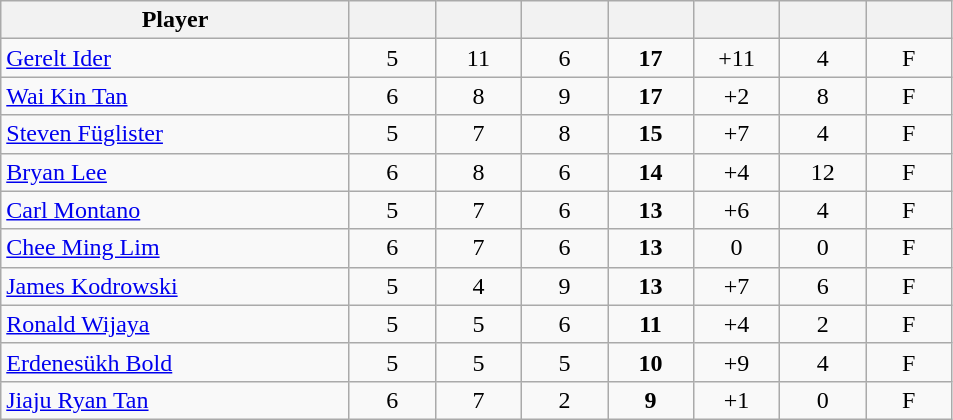<table class="wikitable sortable" style="text-align:center;">
<tr>
<th style="width:225px;">Player</th>
<th style="width:50px;"></th>
<th style="width:50px;"></th>
<th style="width:50px;"></th>
<th style="width:50px;"></th>
<th style="width:50px;"></th>
<th style="width:50px;"></th>
<th style="width:50px;"></th>
</tr>
<tr>
<td style="text-align:left;"> <a href='#'>Gerelt Ider</a></td>
<td>5</td>
<td>11</td>
<td>6</td>
<td><strong>17</strong></td>
<td>+11</td>
<td>4</td>
<td>F</td>
</tr>
<tr>
<td style="text-align:left;"> <a href='#'>Wai Kin Tan</a></td>
<td>6</td>
<td>8</td>
<td>9</td>
<td><strong>17</strong></td>
<td>+2</td>
<td>8</td>
<td>F</td>
</tr>
<tr>
<td style="text-align:left;"> <a href='#'>Steven Füglister</a></td>
<td>5</td>
<td>7</td>
<td>8</td>
<td><strong>15</strong></td>
<td>+7</td>
<td>4</td>
<td>F</td>
</tr>
<tr>
<td style="text-align:left;"> <a href='#'>Bryan Lee</a></td>
<td>6</td>
<td>8</td>
<td>6</td>
<td><strong>14</strong></td>
<td>+4</td>
<td>12</td>
<td>F</td>
</tr>
<tr>
<td style="text-align:left;"> <a href='#'>Carl Montano</a></td>
<td>5</td>
<td>7</td>
<td>6</td>
<td><strong>13</strong></td>
<td>+6</td>
<td>4</td>
<td>F</td>
</tr>
<tr>
<td style="text-align:left;"> <a href='#'>Chee Ming Lim</a></td>
<td>6</td>
<td>7</td>
<td>6</td>
<td><strong>13</strong></td>
<td>0</td>
<td>0</td>
<td>F</td>
</tr>
<tr>
<td style="text-align:left;"> <a href='#'>James Kodrowski</a></td>
<td>5</td>
<td>4</td>
<td>9</td>
<td><strong>13</strong></td>
<td>+7</td>
<td>6</td>
<td>F</td>
</tr>
<tr>
<td style="text-align:left;"> <a href='#'>Ronald Wijaya</a></td>
<td>5</td>
<td>5</td>
<td>6</td>
<td><strong>11</strong></td>
<td>+4</td>
<td>2</td>
<td>F</td>
</tr>
<tr>
<td style="text-align:left;"> <a href='#'>Erdenesükh Bold</a></td>
<td>5</td>
<td>5</td>
<td>5</td>
<td><strong>10</strong></td>
<td>+9</td>
<td>4</td>
<td>F</td>
</tr>
<tr>
<td style="text-align:left;"> <a href='#'>Jiaju Ryan Tan</a></td>
<td>6</td>
<td>7</td>
<td>2</td>
<td><strong>9</strong></td>
<td>+1</td>
<td>0</td>
<td>F</td>
</tr>
</table>
